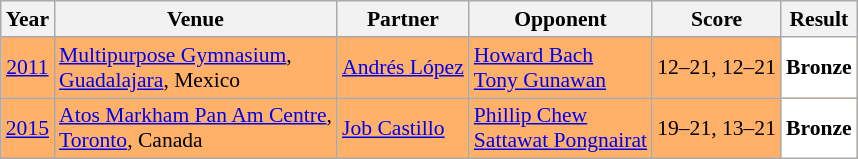<table class="sortable wikitable" style="font-size: 90%;">
<tr>
<th>Year</th>
<th>Venue</th>
<th>Partner</th>
<th>Opponent</th>
<th>Score</th>
<th>Result</th>
</tr>
<tr style="background:#FFB069">
<td align="center"><a href='#'>2011</a></td>
<td align="left"><a href='#'>Multipurpose Gymnasium</a>,<br><a href='#'>Guadalajara</a>, Mexico</td>
<td align="left"> <a href='#'>Andrés López</a></td>
<td align="left"> <a href='#'>Howard Bach</a><br> <a href='#'>Tony Gunawan</a></td>
<td align="left">12–21, 12–21</td>
<td style="text-align:left; background:white"> <strong>Bronze</strong></td>
</tr>
<tr style="background:#FFB069">
<td align="center"><a href='#'>2015</a></td>
<td align="left"><a href='#'>Atos Markham Pan Am Centre</a>,<br><a href='#'>Toronto</a>, Canada</td>
<td align="left"> <a href='#'>Job Castillo</a></td>
<td align="left"> <a href='#'>Phillip Chew</a><br> <a href='#'>Sattawat Pongnairat</a></td>
<td align="left">19–21, 13–21</td>
<td style="text-align:left; background:white"> <strong>Bronze</strong></td>
</tr>
</table>
